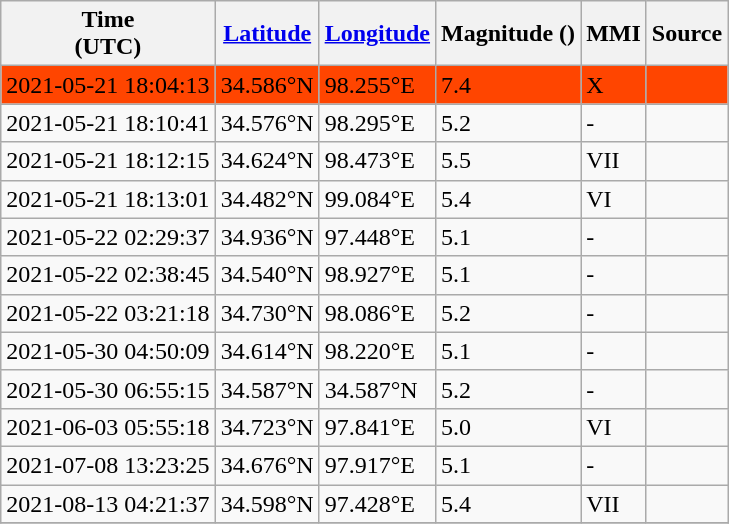<table class="wikitable sortable" border="1">
<tr>
<th>Time<br>(UTC)</th>
<th><a href='#'>Latitude</a></th>
<th><a href='#'>Longitude</a></th>
<th>Magnitude ()</th>
<th>MMI</th>
<th>Source</th>
</tr>
<tr bgcolor="FF 45 00">
<td>2021-05-21 18:04:13</td>
<td>34.586°N</td>
<td>98.255°E</td>
<td>7.4</td>
<td>X</td>
<td></td>
</tr>
<tr>
<td>2021-05-21 18:10:41</td>
<td>34.576°N</td>
<td>98.295°E</td>
<td>5.2</td>
<td>-</td>
<td></td>
</tr>
<tr>
<td>2021-05-21 18:12:15</td>
<td>34.624°N</td>
<td>98.473°E</td>
<td>5.5</td>
<td>VII</td>
<td></td>
</tr>
<tr>
<td>2021-05-21 18:13:01</td>
<td>34.482°N</td>
<td>99.084°E</td>
<td>5.4</td>
<td>VI</td>
<td></td>
</tr>
<tr>
<td>2021-05-22 02:29:37</td>
<td>34.936°N</td>
<td>97.448°E</td>
<td>5.1</td>
<td>-</td>
<td></td>
</tr>
<tr>
<td>2021-05-22 02:38:45</td>
<td>34.540°N</td>
<td>98.927°E</td>
<td>5.1</td>
<td>-</td>
<td></td>
</tr>
<tr>
<td>2021-05-22 03:21:18</td>
<td>34.730°N</td>
<td>98.086°E</td>
<td>5.2</td>
<td>-</td>
<td></td>
</tr>
<tr>
<td>2021-05-30 04:50:09</td>
<td>34.614°N</td>
<td>98.220°E</td>
<td>5.1</td>
<td>-</td>
<td></td>
</tr>
<tr>
<td>2021-05-30 06:55:15</td>
<td>34.587°N</td>
<td>34.587°N</td>
<td>5.2</td>
<td>-</td>
<td></td>
</tr>
<tr>
<td>2021-06-03 05:55:18</td>
<td>34.723°N</td>
<td>97.841°E</td>
<td>5.0</td>
<td>VI</td>
<td></td>
</tr>
<tr>
<td>2021-07-08 13:23:25</td>
<td>34.676°N</td>
<td>97.917°E</td>
<td>5.1</td>
<td>-</td>
<td></td>
</tr>
<tr>
<td>2021-08-13 04:21:37</td>
<td>34.598°N</td>
<td>97.428°E</td>
<td>5.4</td>
<td>VII</td>
<td></td>
</tr>
<tr>
</tr>
</table>
